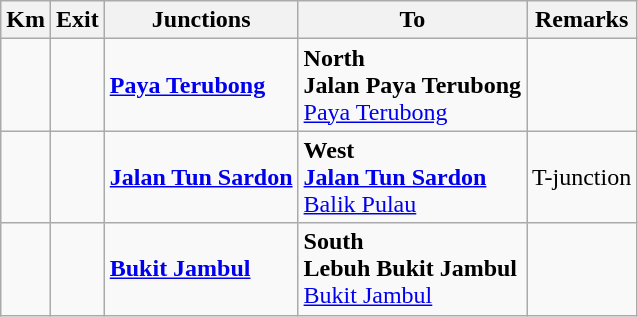<table class="wikitable">
<tr>
<th>Km</th>
<th>Exit</th>
<th>Junctions</th>
<th>To</th>
<th>Remarks</th>
</tr>
<tr>
<td></td>
<td></td>
<td><strong><a href='#'>Paya Terubong</a></strong></td>
<td><strong>North</strong><br> <strong>Jalan Paya Terubong</strong><br><a href='#'>Paya Terubong</a></td>
<td></td>
</tr>
<tr>
<td></td>
<td></td>
<td><strong><a href='#'>Jalan Tun Sardon</a></strong></td>
<td><strong>West</strong><br> <strong><a href='#'>Jalan Tun Sardon</a></strong><br><a href='#'>Balik Pulau</a></td>
<td>T-junction</td>
</tr>
<tr>
<td></td>
<td></td>
<td><strong><a href='#'>Bukit Jambul</a></strong></td>
<td><strong>South</strong><br><strong>Lebuh Bukit Jambul</strong><br><a href='#'>Bukit Jambul</a></td>
<td></td>
</tr>
</table>
